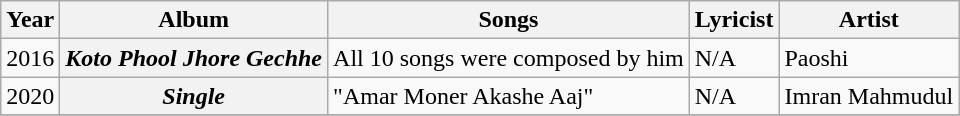<table class="wikitable sortable">
<tr>
<th>Year</th>
<th>Album</th>
<th>Songs</th>
<th>Lyricist</th>
<th>Artist</th>
</tr>
<tr>
<td>2016</td>
<th><em>Koto Phool Jhore Gechhe</em> </th>
<td>All 10 songs were composed by him</td>
<td>N/A</td>
<td>Paoshi</td>
</tr>
<tr>
<td>2020</td>
<th><em>Single</em></th>
<td>"Amar Moner Akashe Aaj"</td>
<td>N/A</td>
<td>Imran Mahmudul</td>
</tr>
<tr>
</tr>
</table>
